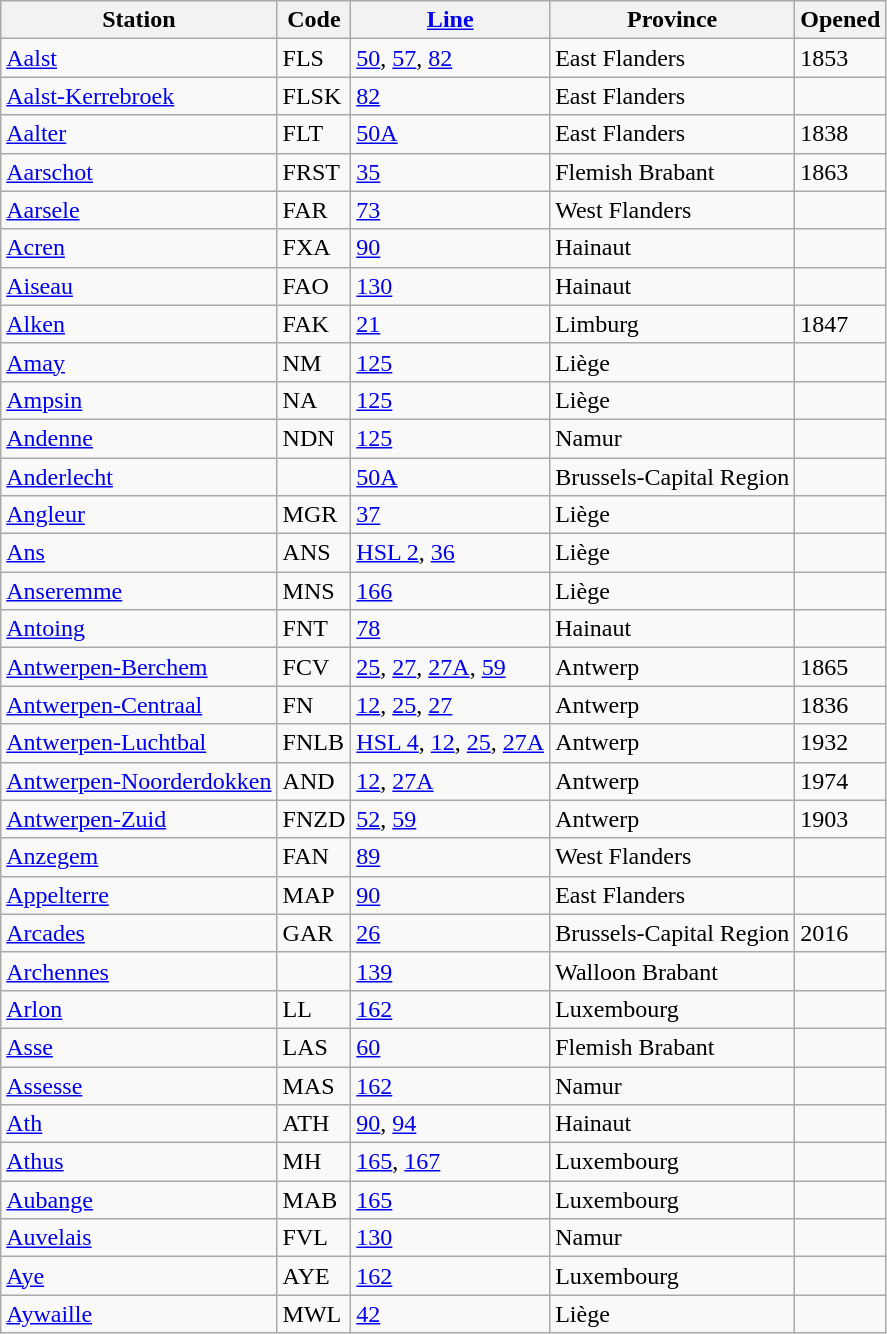<table class="wikitable sortable">
<tr>
<th>Station</th>
<th>Code</th>
<th><a href='#'>Line</a></th>
<th>Province</th>
<th>Opened</th>
</tr>
<tr>
<td><a href='#'>Aalst</a></td>
<td>FLS</td>
<td><a href='#'>50</a>, <a href='#'>57</a>, <a href='#'>82</a></td>
<td>East Flanders</td>
<td>1853</td>
</tr>
<tr>
<td><a href='#'>Aalst-Kerrebroek</a></td>
<td>FLSK</td>
<td><a href='#'>82</a></td>
<td>East Flanders</td>
<td></td>
</tr>
<tr>
<td><a href='#'>Aalter</a></td>
<td>FLT</td>
<td><a href='#'>50A</a></td>
<td>East Flanders</td>
<td>1838</td>
</tr>
<tr>
<td><a href='#'>Aarschot</a></td>
<td>FRST</td>
<td><a href='#'>35</a></td>
<td>Flemish Brabant</td>
<td>1863</td>
</tr>
<tr>
<td><a href='#'>Aarsele</a></td>
<td>FAR</td>
<td><a href='#'>73</a></td>
<td>West Flanders</td>
<td></td>
</tr>
<tr>
<td><a href='#'>Acren</a></td>
<td>FXA</td>
<td><a href='#'>90</a></td>
<td>Hainaut</td>
<td></td>
</tr>
<tr>
<td><a href='#'>Aiseau</a></td>
<td>FAO</td>
<td><a href='#'>130</a></td>
<td>Hainaut</td>
<td></td>
</tr>
<tr>
<td><a href='#'>Alken</a></td>
<td>FAK</td>
<td><a href='#'>21</a></td>
<td>Limburg</td>
<td>1847</td>
</tr>
<tr>
<td><a href='#'>Amay</a></td>
<td>NM</td>
<td><a href='#'>125</a></td>
<td>Liège</td>
<td></td>
</tr>
<tr>
<td><a href='#'>Ampsin</a></td>
<td>NA</td>
<td><a href='#'>125</a></td>
<td>Liège</td>
<td></td>
</tr>
<tr>
<td><a href='#'>Andenne</a></td>
<td>NDN</td>
<td><a href='#'>125</a></td>
<td>Namur</td>
<td></td>
</tr>
<tr>
<td><a href='#'>Anderlecht</a></td>
<td></td>
<td><a href='#'>50A</a></td>
<td>Brussels-Capital Region</td>
<td></td>
</tr>
<tr>
<td><a href='#'>Angleur</a></td>
<td>MGR</td>
<td><a href='#'>37</a></td>
<td>Liège</td>
<td></td>
</tr>
<tr>
<td><a href='#'>Ans</a></td>
<td>ANS</td>
<td><a href='#'>HSL 2</a>, <a href='#'>36</a></td>
<td>Liège</td>
<td></td>
</tr>
<tr>
<td><a href='#'>Anseremme</a></td>
<td>MNS</td>
<td><a href='#'>166</a></td>
<td>Liège</td>
<td></td>
</tr>
<tr>
<td><a href='#'>Antoing</a></td>
<td>FNT</td>
<td><a href='#'>78</a></td>
<td>Hainaut</td>
<td></td>
</tr>
<tr>
<td><a href='#'>Antwerpen-Berchem</a></td>
<td>FCV</td>
<td><a href='#'>25</a>, <a href='#'>27</a>, <a href='#'>27A</a>, <a href='#'>59</a></td>
<td>Antwerp</td>
<td>1865</td>
</tr>
<tr>
<td><a href='#'>Antwerpen-Centraal</a></td>
<td>FN</td>
<td><a href='#'>12</a>, <a href='#'>25</a>, <a href='#'>27</a></td>
<td>Antwerp</td>
<td>1836</td>
</tr>
<tr>
<td><a href='#'>Antwerpen-Luchtbal</a></td>
<td>FNLB</td>
<td><a href='#'>HSL 4</a>, <a href='#'>12</a>, <a href='#'>25</a>, <a href='#'>27A</a></td>
<td>Antwerp</td>
<td>1932</td>
</tr>
<tr>
<td><a href='#'>Antwerpen-Noorderdokken</a></td>
<td>AND</td>
<td><a href='#'>12</a>, <a href='#'>27A</a></td>
<td>Antwerp</td>
<td>1974</td>
</tr>
<tr>
<td><a href='#'>Antwerpen-Zuid</a></td>
<td>FNZD</td>
<td><a href='#'>52</a>, <a href='#'>59</a></td>
<td>Antwerp</td>
<td>1903</td>
</tr>
<tr>
<td><a href='#'>Anzegem</a></td>
<td>FAN</td>
<td><a href='#'>89</a></td>
<td>West Flanders</td>
<td></td>
</tr>
<tr>
<td><a href='#'>Appelterre</a></td>
<td>MAP</td>
<td><a href='#'>90</a></td>
<td>East Flanders</td>
<td></td>
</tr>
<tr>
<td><a href='#'>Arcades</a></td>
<td>GAR</td>
<td><a href='#'>26</a></td>
<td>Brussels-Capital Region</td>
<td>2016</td>
</tr>
<tr>
<td><a href='#'>Archennes</a></td>
<td></td>
<td><a href='#'>139</a></td>
<td>Walloon Brabant</td>
<td></td>
</tr>
<tr>
<td><a href='#'>Arlon</a></td>
<td>LL</td>
<td><a href='#'>162</a></td>
<td>Luxembourg</td>
<td></td>
</tr>
<tr>
<td><a href='#'>Asse</a></td>
<td>LAS</td>
<td><a href='#'>60</a></td>
<td>Flemish Brabant</td>
<td></td>
</tr>
<tr>
<td><a href='#'>Assesse</a></td>
<td>MAS</td>
<td><a href='#'>162</a></td>
<td>Namur</td>
<td></td>
</tr>
<tr>
<td><a href='#'>Ath</a></td>
<td>ATH</td>
<td><a href='#'>90</a>, <a href='#'>94</a></td>
<td>Hainaut</td>
<td></td>
</tr>
<tr>
<td><a href='#'>Athus</a></td>
<td>MH</td>
<td><a href='#'>165</a>, <a href='#'>167</a></td>
<td>Luxembourg</td>
<td></td>
</tr>
<tr>
<td><a href='#'>Aubange</a></td>
<td>MAB</td>
<td><a href='#'>165</a></td>
<td>Luxembourg</td>
<td></td>
</tr>
<tr>
<td><a href='#'>Auvelais</a></td>
<td>FVL</td>
<td><a href='#'>130</a></td>
<td>Namur</td>
<td></td>
</tr>
<tr>
<td><a href='#'>Aye</a></td>
<td>AYE</td>
<td><a href='#'>162</a></td>
<td>Luxembourg</td>
<td></td>
</tr>
<tr>
<td><a href='#'>Aywaille</a></td>
<td>MWL</td>
<td><a href='#'>42</a></td>
<td>Liège</td>
<td></td>
</tr>
</table>
